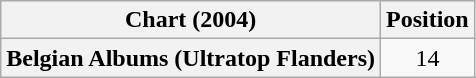<table class="wikitable plainrowheaders" style="text-align:center">
<tr>
<th scope="col">Chart (2004)</th>
<th scope="col">Position</th>
</tr>
<tr>
<th scope="row">Belgian Albums (Ultratop Flanders)</th>
<td>14</td>
</tr>
</table>
